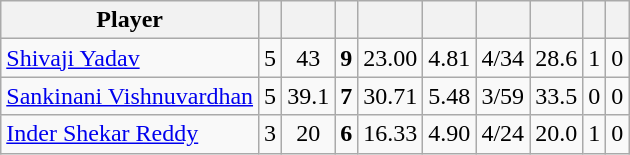<table class="wikitable sortable" style="text-align: center;">
<tr>
<th class="unsortable">Player</th>
<th></th>
<th></th>
<th></th>
<th></th>
<th></th>
<th></th>
<th></th>
<th></th>
<th></th>
</tr>
<tr>
<td style="text-align:left"><a href='#'>Shivaji Yadav</a></td>
<td style="text-align:left">5</td>
<td>43</td>
<td><strong>9</strong></td>
<td>23.00</td>
<td>4.81</td>
<td>4/34</td>
<td>28.6</td>
<td>1</td>
<td>0</td>
</tr>
<tr>
<td style="text-align:left"><a href='#'>Sankinani Vishnuvardhan</a></td>
<td style="text-align:left">5</td>
<td>39.1</td>
<td><strong>7</strong></td>
<td>30.71</td>
<td>5.48</td>
<td>3/59</td>
<td>33.5</td>
<td>0</td>
<td>0</td>
</tr>
<tr>
<td style="text-align:left"><a href='#'>Inder Shekar Reddy</a></td>
<td style="text-align:left">3</td>
<td>20</td>
<td><strong>6</strong></td>
<td>16.33</td>
<td>4.90</td>
<td>4/24</td>
<td>20.0</td>
<td>1</td>
<td>0</td>
</tr>
</table>
